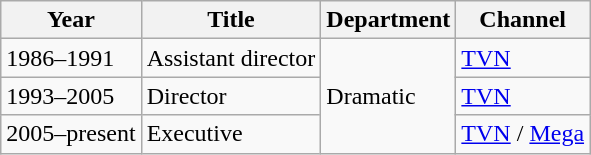<table class="wikitable">
<tr>
<th>Year</th>
<th>Title</th>
<th>Department</th>
<th>Channel</th>
</tr>
<tr>
<td>1986–1991</td>
<td>Assistant director</td>
<td rowspan="3">Dramatic</td>
<td><a href='#'>TVN</a></td>
</tr>
<tr>
<td>1993–2005</td>
<td>Director</td>
<td><a href='#'>TVN</a></td>
</tr>
<tr>
<td>2005–present</td>
<td>Executive</td>
<td><a href='#'>TVN</a> / <a href='#'>Mega</a></td>
</tr>
</table>
